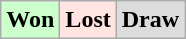<table class="wikitable">
<tr>
<td bgcolor="#ccffcc"><strong>Won</strong></td>
<td bgcolor="FFE4E1"><strong>Lost</strong></td>
<td bgcolor="DCDCDC"><strong>Draw</strong></td>
</tr>
</table>
